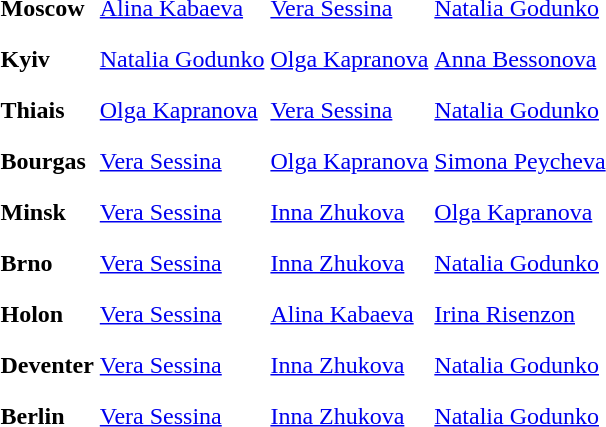<table>
<tr>
<th scope=row style="text-align:left">Moscow</th>
<td style="height:30px;"> <a href='#'>Alina Kabaeva</a></td>
<td style="height:30px;"> <a href='#'>Vera Sessina</a></td>
<td style="height:30px;"> <a href='#'>Natalia Godunko</a></td>
</tr>
<tr>
<th scope=row style="text-align:left">Kyiv</th>
<td style="height:30px;"> <a href='#'>Natalia Godunko</a></td>
<td style="height:30px;"> <a href='#'>Olga Kapranova</a></td>
<td style="height:30px;"> <a href='#'>Anna Bessonova</a></td>
</tr>
<tr>
<th scope=row style="text-align:left">Thiais</th>
<td style="height:30px;"> <a href='#'>Olga Kapranova</a></td>
<td style="height:30px;"> <a href='#'>Vera Sessina</a></td>
<td style="height:30px;"> <a href='#'>Natalia Godunko</a></td>
</tr>
<tr>
<th scope=row style="text-align:left">Bourgas</th>
<td style="height:30px;"> <a href='#'>Vera Sessina</a></td>
<td style="height:30px;"> <a href='#'>Olga Kapranova</a></td>
<td style="height:30px;"> <a href='#'>Simona Peycheva</a></td>
</tr>
<tr>
<th scope=row style="text-align:left">Minsk</th>
<td style="height:30px;"> <a href='#'>Vera Sessina</a></td>
<td style="height:30px;"> <a href='#'>Inna Zhukova</a></td>
<td style="height:30px;"> <a href='#'>Olga Kapranova</a></td>
</tr>
<tr>
<th scope=row style="text-align:left">Brno</th>
<td style="height:30px;"> <a href='#'>Vera Sessina</a></td>
<td style="height:30px;"> <a href='#'>Inna Zhukova</a></td>
<td style="height:30px;"> <a href='#'>Natalia Godunko</a></td>
</tr>
<tr>
<th scope=row style="text-align:left">Holon</th>
<td style="height:30px;"> <a href='#'>Vera Sessina</a></td>
<td style="height:30px;"> <a href='#'>Alina Kabaeva</a></td>
<td style="height:30px;"> <a href='#'>Irina Risenzon</a></td>
</tr>
<tr>
<th scope=row style="text-align:left">Deventer</th>
<td style="height:30px;"> <a href='#'>Vera Sessina</a></td>
<td style="height:30px;"> <a href='#'>Inna Zhukova</a></td>
<td style="height:30px;"> <a href='#'>Natalia Godunko</a></td>
</tr>
<tr>
<th scope=row style="text-align:left">Berlin</th>
<td style="height:30px;"> <a href='#'>Vera Sessina</a></td>
<td style="height:30px;"> <a href='#'>Inna Zhukova</a></td>
<td style="height:30px;"> <a href='#'>Natalia Godunko</a></td>
</tr>
<tr>
</tr>
</table>
